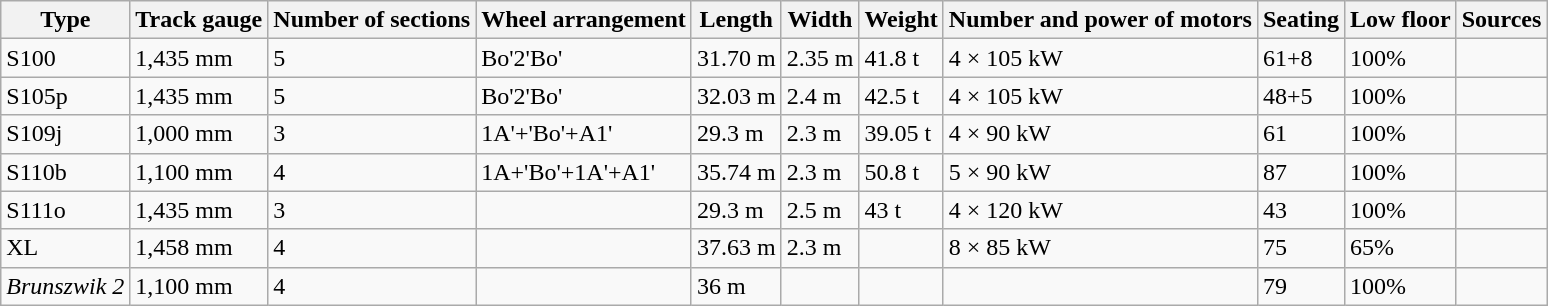<table class="wikitable">
<tr>
<th>Type</th>
<th>Track gauge</th>
<th>Number of sections</th>
<th>Wheel arrangement</th>
<th>Length</th>
<th>Width</th>
<th>Weight</th>
<th>Number and power of motors</th>
<th>Seating</th>
<th>Low floor</th>
<th>Sources</th>
</tr>
<tr>
<td>S100</td>
<td>1,435 mm</td>
<td>5</td>
<td>Bo'2'Bo'</td>
<td>31.70 m</td>
<td>2.35 m</td>
<td>41.8 t</td>
<td>4 × 105 kW</td>
<td>61+8</td>
<td>100%</td>
<td></td>
</tr>
<tr>
<td>S105p</td>
<td>1,435 mm</td>
<td>5</td>
<td>Bo'2'Bo'</td>
<td>32.03 m</td>
<td>2.4 m</td>
<td>42.5 t</td>
<td>4 × 105 kW</td>
<td>48+5</td>
<td>100%</td>
<td></td>
</tr>
<tr>
<td>S109j</td>
<td>1,000 mm</td>
<td>3</td>
<td>1A'+'Bo'+A1'</td>
<td>29.3 m</td>
<td>2.3 m</td>
<td>39.05 t</td>
<td>4 × 90 kW</td>
<td>61</td>
<td>100%</td>
<td></td>
</tr>
<tr>
<td>S110b</td>
<td>1,100 mm</td>
<td>4</td>
<td>1A+'Bo'+1A'+A1'</td>
<td>35.74 m</td>
<td>2.3 m</td>
<td>50.8 t</td>
<td>5 × 90 kW</td>
<td>87</td>
<td>100%</td>
<td></td>
</tr>
<tr>
<td>S111o</td>
<td>1,435 mm</td>
<td>3</td>
<td></td>
<td>29.3 m</td>
<td>2.5 m</td>
<td>43 t</td>
<td>4 × 120 kW</td>
<td>43</td>
<td>100%</td>
<td></td>
</tr>
<tr>
<td>XL</td>
<td>1,458 mm</td>
<td>4</td>
<td></td>
<td>37.63 m</td>
<td>2.3 m</td>
<td></td>
<td>8 × 85 kW</td>
<td>75</td>
<td>65%</td>
<td></td>
</tr>
<tr>
<td><em>Brunszwik 2</em></td>
<td>1,100 mm</td>
<td>4</td>
<td></td>
<td>36 m</td>
<td></td>
<td></td>
<td></td>
<td>79</td>
<td>100%</td>
<td></td>
</tr>
</table>
